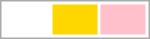<table style=" width: 100px; border: 1px solid #aaaaaa">
<tr>
<td style="background-color:white"> </td>
<td style="background-color:gold"> </td>
<td style="background-color:pink"> </td>
</tr>
</table>
